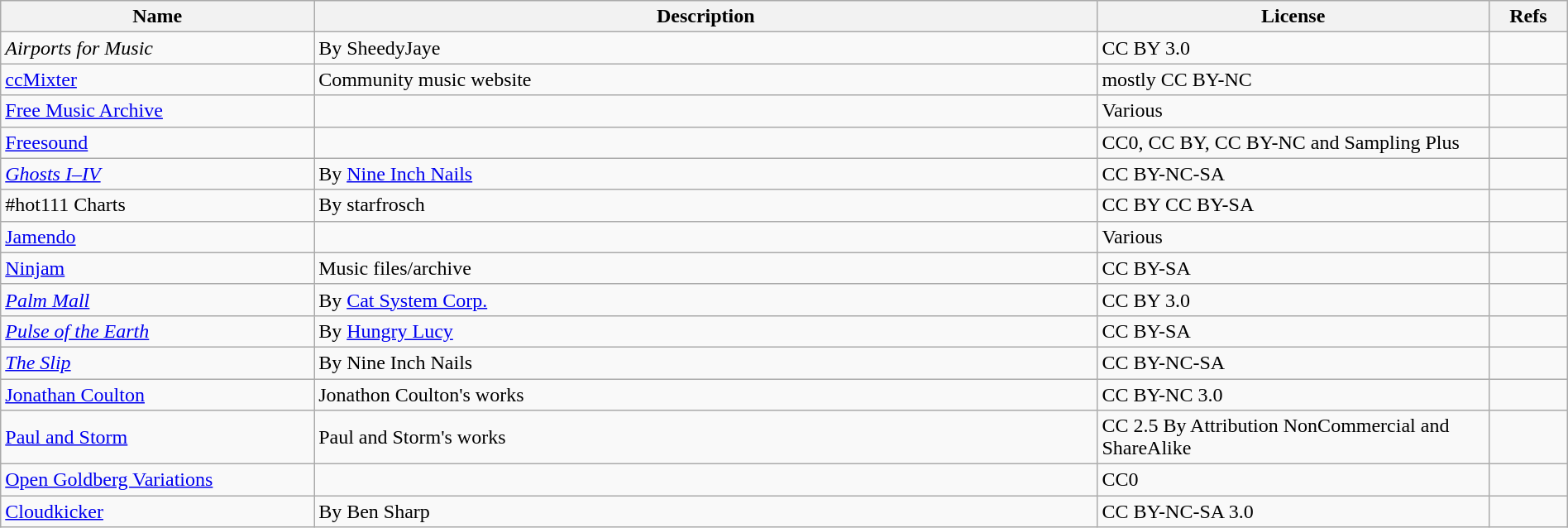<table class="wikitable sortable" style="width:100%;">
<tr>
<th style="width:20%">Name</th>
<th style="width:50%">Description</th>
<th style="width:25%">License</th>
<th style="width:5%">Refs</th>
</tr>
<tr>
<td><em>Airports for Music</em></td>
<td>By SheedyJaye</td>
<td>CC BY 3.0</td>
<td></td>
</tr>
<tr>
<td><a href='#'>ccMixter</a></td>
<td>Community music website</td>
<td>mostly CC BY-NC</td>
<td></td>
</tr>
<tr>
<td><a href='#'>Free Music Archive</a></td>
<td></td>
<td>Various</td>
<td></td>
</tr>
<tr>
<td><a href='#'>Freesound</a></td>
<td></td>
<td>CC0, CC BY, CC BY-NC and Sampling Plus</td>
<td></td>
</tr>
<tr>
<td><em><a href='#'>Ghosts I–IV</a></em></td>
<td>By <a href='#'>Nine Inch Nails</a></td>
<td>CC BY-NC-SA</td>
<td></td>
</tr>
<tr>
<td>#hot111 Charts</td>
<td>By starfrosch</td>
<td>CC BY CC BY-SA</td>
<td></td>
</tr>
<tr>
<td><a href='#'>Jamendo</a></td>
<td></td>
<td>Various</td>
<td></td>
</tr>
<tr>
<td><a href='#'>Ninjam</a></td>
<td>Music files/archive</td>
<td>CC BY-SA</td>
<td></td>
</tr>
<tr>
<td><em><a href='#'>Palm Mall</a></em></td>
<td>By <a href='#'>Cat System Corp.</a></td>
<td>CC BY 3.0</td>
<td></td>
</tr>
<tr>
<td><em><a href='#'>Pulse of the Earth</a></em></td>
<td>By <a href='#'>Hungry Lucy</a></td>
<td>CC BY-SA</td>
<td></td>
</tr>
<tr>
<td><em><a href='#'>The Slip</a></em></td>
<td>By Nine Inch Nails</td>
<td>CC BY-NC-SA</td>
<td></td>
</tr>
<tr>
<td><a href='#'>Jonathan Coulton</a></td>
<td>Jonathon Coulton's works</td>
<td>CC BY-NC 3.0</td>
<td></td>
</tr>
<tr>
<td><a href='#'>Paul and Storm</a></td>
<td>Paul and Storm's works</td>
<td>CC 2.5 By Attribution NonCommercial and ShareAlike</td>
<td></td>
</tr>
<tr>
<td><a href='#'>Open Goldberg Variations</a></td>
<td></td>
<td>CC0</td>
<td></td>
</tr>
<tr>
<td><a href='#'>Cloudkicker</a></td>
<td>By Ben Sharp</td>
<td>CC BY-NC-SA 3.0</td>
<td></td>
</tr>
</table>
